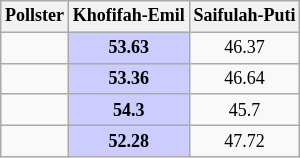<table class="wikitable" style="text-align: center; font-size: 75%;">
<tr>
<th>Pollster</th>
<th>Khofifah-Emil</th>
<th>Saifulah-Puti</th>
</tr>
<tr>
<td></td>
<td bgcolor=#CCCCFF><strong>53.63</strong></td>
<td>46.37</td>
</tr>
<tr>
<td></td>
<td bgcolor=#CCCCFF><strong>53.36</strong></td>
<td>46.64</td>
</tr>
<tr>
<td></td>
<td bgcolor=#CCCCFF><strong>54.3</strong></td>
<td>45.7</td>
</tr>
<tr>
<td></td>
<td bgcolor=#CCCCFF><strong>52.28</strong></td>
<td>47.72</td>
</tr>
</table>
